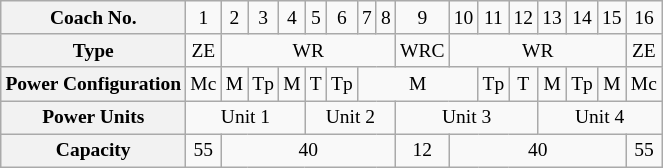<table class="wikitable" style="text-align: center; font-size: small;">
<tr>
<th>Coach No.</th>
<td>1</td>
<td>2</td>
<td>3</td>
<td>4</td>
<td>5</td>
<td>6</td>
<td>7</td>
<td>8</td>
<td>9</td>
<td>10</td>
<td>11</td>
<td>12</td>
<td>13</td>
<td>14</td>
<td>15</td>
<td>16</td>
</tr>
<tr>
<th>Type</th>
<td colspan=1>ZE</td>
<td colspan=7>WR</td>
<td colspan=1>WRC</td>
<td colspan=6>WR</td>
<td colspan=1>ZE</td>
</tr>
<tr>
<th>Power Configuration</th>
<td colspan=1>Mc</td>
<td colspan=1>M</td>
<td colspan=1>Tp</td>
<td colspan=1>M</td>
<td colspan=1>T</td>
<td colspan=1>Tp</td>
<td colspan=4>M</td>
<td colspan=1>Tp</td>
<td colspan=1>T</td>
<td colspan=1>M</td>
<td colspan=1>Tp</td>
<td colspan=1>M</td>
<td colspan=1>Mc</td>
</tr>
<tr>
<th>Power Units</th>
<td colspan=4>Unit 1</td>
<td colspan=4>Unit 2</td>
<td colspan=4>Unit 3</td>
<td colspan=4>Unit 4</td>
</tr>
<tr>
<th>Capacity</th>
<td>55</td>
<td colspan="7">40</td>
<td>12</td>
<td colspan="6">40</td>
<td>55</td>
</tr>
</table>
